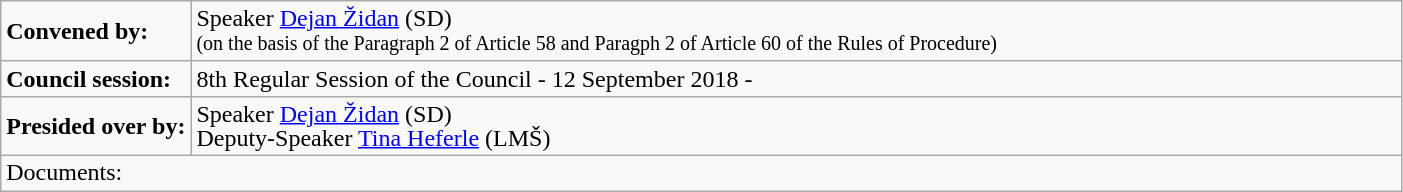<table class="wikitable" style="line-height:16px;">
<tr>
<td><strong>Convened by:</strong></td>
<td style="width:800px;">Speaker <a href='#'>Dejan Židan</a> (SD)<br><small>(on the basis of the Paragraph 2 of Article 58 and Paragph 2 of Article 60 of the Rules of Procedure)</small></td>
</tr>
<tr>
<td><strong>Council session:</strong></td>
<td>8th Regular Session of the Council - 12 September 2018 -</td>
</tr>
<tr>
<td><strong>Presided over by:</strong></td>
<td>Speaker <a href='#'>Dejan Židan</a> (SD)<br>Deputy-Speaker <a href='#'>Tina Heferle</a> (LMŠ)</td>
</tr>
<tr>
<td colspan="2">Documents:</td>
</tr>
</table>
